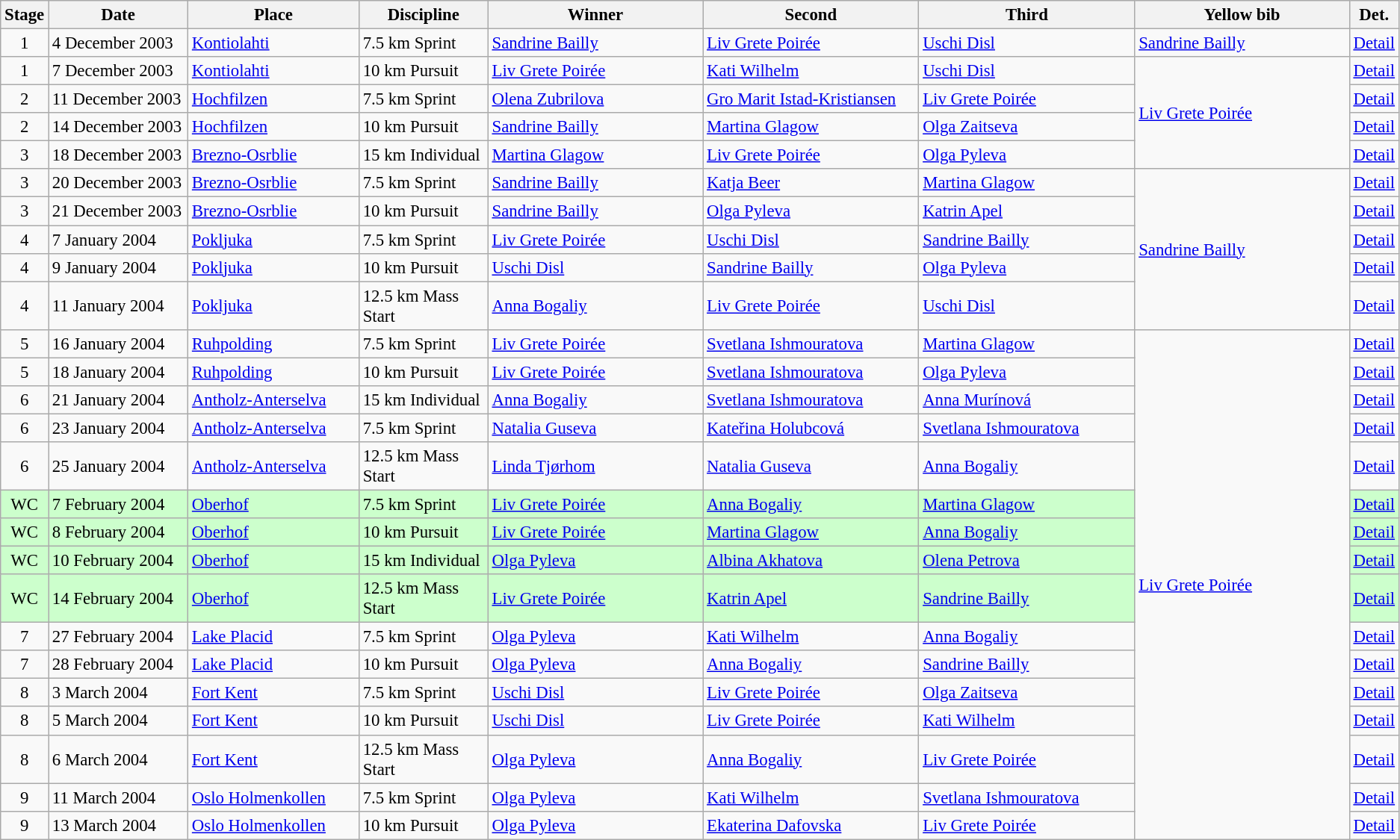<table class="wikitable" style="font-size:95%;">
<tr>
<th width="10">Stage</th>
<th width="120">Date</th>
<th width="148">Place</th>
<th width="110">Discipline</th>
<th width="190">Winner</th>
<th width="190">Second</th>
<th width="190">Third</th>
<th width="190">Yellow bib <br> </th>
<th width="8">Det.</th>
</tr>
<tr>
<td align=center>1</td>
<td>4 December 2003</td>
<td> <a href='#'>Kontiolahti</a></td>
<td>7.5 km Sprint</td>
<td> <a href='#'>Sandrine Bailly</a></td>
<td> <a href='#'>Liv Grete Poirée</a></td>
<td> <a href='#'>Uschi Disl</a></td>
<td> <a href='#'>Sandrine Bailly</a></td>
<td><a href='#'>Detail</a></td>
</tr>
<tr>
<td align=center>1</td>
<td>7 December 2003</td>
<td> <a href='#'>Kontiolahti</a></td>
<td>10 km Pursuit</td>
<td> <a href='#'>Liv Grete Poirée</a></td>
<td> <a href='#'>Kati Wilhelm</a></td>
<td> <a href='#'>Uschi Disl</a></td>
<td rowspan="4"> <a href='#'>Liv Grete Poirée</a></td>
<td><a href='#'>Detail</a></td>
</tr>
<tr>
<td align=center>2</td>
<td>11 December 2003</td>
<td> <a href='#'>Hochfilzen</a></td>
<td>7.5 km Sprint</td>
<td> <a href='#'>Olena Zubrilova</a></td>
<td> <a href='#'>Gro Marit Istad-Kristiansen</a></td>
<td> <a href='#'>Liv Grete Poirée</a></td>
<td><a href='#'>Detail</a></td>
</tr>
<tr>
<td align=center>2</td>
<td>14 December 2003</td>
<td> <a href='#'>Hochfilzen</a></td>
<td>10 km Pursuit</td>
<td> <a href='#'>Sandrine Bailly</a></td>
<td> <a href='#'>Martina Glagow</a></td>
<td> <a href='#'>Olga Zaitseva</a></td>
<td><a href='#'>Detail</a></td>
</tr>
<tr>
<td align=center>3</td>
<td>18 December 2003</td>
<td> <a href='#'>Brezno-Osrblie</a></td>
<td>15 km Individual</td>
<td> <a href='#'>Martina Glagow</a></td>
<td> <a href='#'>Liv Grete Poirée</a></td>
<td> <a href='#'>Olga Pyleva</a></td>
<td><a href='#'>Detail</a></td>
</tr>
<tr>
<td align=center>3</td>
<td>20 December 2003</td>
<td> <a href='#'>Brezno-Osrblie</a></td>
<td>7.5 km Sprint</td>
<td> <a href='#'>Sandrine Bailly</a></td>
<td> <a href='#'>Katja Beer</a></td>
<td> <a href='#'>Martina Glagow</a></td>
<td rowspan="5"> <a href='#'>Sandrine Bailly</a></td>
<td><a href='#'>Detail</a></td>
</tr>
<tr>
<td align=center>3</td>
<td>21 December 2003</td>
<td> <a href='#'>Brezno-Osrblie</a></td>
<td>10 km Pursuit</td>
<td> <a href='#'>Sandrine Bailly</a></td>
<td> <a href='#'>Olga Pyleva</a></td>
<td> <a href='#'>Katrin Apel</a></td>
<td><a href='#'>Detail</a></td>
</tr>
<tr>
<td align=center>4</td>
<td>7 January 2004</td>
<td> <a href='#'>Pokljuka</a></td>
<td>7.5 km Sprint</td>
<td> <a href='#'>Liv Grete Poirée</a></td>
<td> <a href='#'>Uschi Disl</a></td>
<td> <a href='#'>Sandrine Bailly</a></td>
<td><a href='#'>Detail</a></td>
</tr>
<tr>
<td align=center>4</td>
<td>9 January 2004</td>
<td> <a href='#'>Pokljuka</a></td>
<td>10 km Pursuit</td>
<td> <a href='#'>Uschi Disl</a></td>
<td> <a href='#'>Sandrine Bailly</a></td>
<td> <a href='#'>Olga Pyleva</a></td>
<td><a href='#'>Detail</a></td>
</tr>
<tr>
<td align=center>4</td>
<td>11 January 2004</td>
<td> <a href='#'>Pokljuka</a></td>
<td>12.5 km Mass Start</td>
<td> <a href='#'>Anna Bogaliy</a></td>
<td> <a href='#'>Liv Grete Poirée</a></td>
<td> <a href='#'>Uschi Disl</a></td>
<td><a href='#'>Detail</a></td>
</tr>
<tr>
<td align=center>5</td>
<td>16 January 2004</td>
<td> <a href='#'>Ruhpolding</a></td>
<td>7.5 km Sprint</td>
<td> <a href='#'>Liv Grete Poirée</a></td>
<td> <a href='#'>Svetlana Ishmouratova</a></td>
<td> <a href='#'>Martina Glagow</a></td>
<td rowspan="16"> <a href='#'>Liv Grete Poirée</a></td>
<td><a href='#'>Detail</a></td>
</tr>
<tr>
<td align=center>5</td>
<td>18 January 2004</td>
<td> <a href='#'>Ruhpolding</a></td>
<td>10 km Pursuit</td>
<td> <a href='#'>Liv Grete Poirée</a></td>
<td> <a href='#'>Svetlana Ishmouratova</a></td>
<td> <a href='#'>Olga Pyleva</a></td>
<td><a href='#'>Detail</a></td>
</tr>
<tr>
<td align=center>6</td>
<td>21 January 2004</td>
<td> <a href='#'>Antholz-Anterselva</a></td>
<td>15 km Individual</td>
<td> <a href='#'>Anna Bogaliy</a></td>
<td> <a href='#'>Svetlana Ishmouratova</a></td>
<td> <a href='#'>Anna Murínová</a></td>
<td><a href='#'>Detail</a></td>
</tr>
<tr>
<td align=center>6</td>
<td>23 January 2004</td>
<td> <a href='#'>Antholz-Anterselva</a></td>
<td>7.5 km Sprint</td>
<td> <a href='#'>Natalia Guseva</a></td>
<td> <a href='#'>Kateřina Holubcová</a></td>
<td> <a href='#'>Svetlana Ishmouratova</a></td>
<td><a href='#'>Detail</a></td>
</tr>
<tr>
<td align=center>6</td>
<td>25 January 2004</td>
<td> <a href='#'>Antholz-Anterselva</a></td>
<td>12.5 km Mass Start</td>
<td> <a href='#'>Linda Tjørhom</a></td>
<td> <a href='#'>Natalia Guseva</a></td>
<td> <a href='#'>Anna Bogaliy</a></td>
<td><a href='#'>Detail</a></td>
</tr>
<tr style="background:#CCFFCC">
<td align=center>WC</td>
<td>7 February 2004</td>
<td> <a href='#'>Oberhof</a></td>
<td>7.5 km Sprint</td>
<td> <a href='#'>Liv Grete Poirée</a></td>
<td> <a href='#'>Anna Bogaliy</a></td>
<td> <a href='#'>Martina Glagow</a></td>
<td><a href='#'>Detail</a></td>
</tr>
<tr style="background:#CCFFCC">
<td align=center>WC</td>
<td>8 February 2004</td>
<td> <a href='#'>Oberhof</a></td>
<td>10 km Pursuit</td>
<td> <a href='#'>Liv Grete Poirée</a></td>
<td> <a href='#'>Martina Glagow</a></td>
<td> <a href='#'>Anna Bogaliy</a></td>
<td><a href='#'>Detail</a></td>
</tr>
<tr style="background:#CCFFCC">
<td align=center>WC</td>
<td>10 February 2004</td>
<td> <a href='#'>Oberhof</a></td>
<td>15 km Individual</td>
<td> <a href='#'>Olga Pyleva</a></td>
<td> <a href='#'>Albina Akhatova</a></td>
<td> <a href='#'>Olena Petrova</a></td>
<td><a href='#'>Detail</a></td>
</tr>
<tr style="background:#CCFFCC">
<td align=center>WC</td>
<td>14 February 2004</td>
<td> <a href='#'>Oberhof</a></td>
<td>12.5 km Mass Start</td>
<td> <a href='#'>Liv Grete Poirée</a></td>
<td> <a href='#'>Katrin Apel</a></td>
<td> <a href='#'>Sandrine Bailly</a></td>
<td><a href='#'>Detail</a></td>
</tr>
<tr>
<td align=center>7</td>
<td>27 February 2004</td>
<td> <a href='#'>Lake Placid</a></td>
<td>7.5 km Sprint</td>
<td> <a href='#'>Olga Pyleva</a></td>
<td> <a href='#'>Kati Wilhelm</a></td>
<td> <a href='#'>Anna Bogaliy</a></td>
<td><a href='#'>Detail</a></td>
</tr>
<tr>
<td align=center>7</td>
<td>28 February 2004</td>
<td> <a href='#'>Lake Placid</a></td>
<td>10 km Pursuit</td>
<td> <a href='#'>Olga Pyleva</a></td>
<td> <a href='#'>Anna Bogaliy</a></td>
<td> <a href='#'>Sandrine Bailly</a></td>
<td><a href='#'>Detail</a></td>
</tr>
<tr>
<td align=center>8</td>
<td>3 March 2004</td>
<td> <a href='#'>Fort Kent</a></td>
<td>7.5 km Sprint</td>
<td> <a href='#'>Uschi Disl</a></td>
<td> <a href='#'>Liv Grete Poirée</a></td>
<td> <a href='#'>Olga Zaitseva</a></td>
<td><a href='#'>Detail</a></td>
</tr>
<tr>
<td align=center>8</td>
<td>5 March 2004</td>
<td> <a href='#'>Fort Kent</a></td>
<td>10 km Pursuit</td>
<td> <a href='#'>Uschi Disl</a></td>
<td> <a href='#'>Liv Grete Poirée</a></td>
<td> <a href='#'>Kati Wilhelm</a></td>
<td><a href='#'>Detail</a></td>
</tr>
<tr>
<td align=center>8</td>
<td>6 March 2004</td>
<td> <a href='#'>Fort Kent</a></td>
<td>12.5 km Mass Start</td>
<td> <a href='#'>Olga Pyleva</a></td>
<td> <a href='#'>Anna Bogaliy</a></td>
<td> <a href='#'>Liv Grete Poirée</a></td>
<td><a href='#'>Detail</a></td>
</tr>
<tr>
<td align=center>9</td>
<td>11 March 2004</td>
<td> <a href='#'>Oslo Holmenkollen</a></td>
<td>7.5 km Sprint</td>
<td> <a href='#'>Olga Pyleva</a></td>
<td> <a href='#'>Kati Wilhelm</a></td>
<td> <a href='#'>Svetlana Ishmouratova</a></td>
<td><a href='#'>Detail</a></td>
</tr>
<tr>
<td align=center>9</td>
<td>13 March 2004</td>
<td> <a href='#'>Oslo Holmenkollen</a></td>
<td>10 km Pursuit</td>
<td> <a href='#'>Olga Pyleva</a></td>
<td> <a href='#'>Ekaterina Dafovska</a></td>
<td> <a href='#'>Liv Grete Poirée</a></td>
<td><a href='#'>Detail</a></td>
</tr>
</table>
